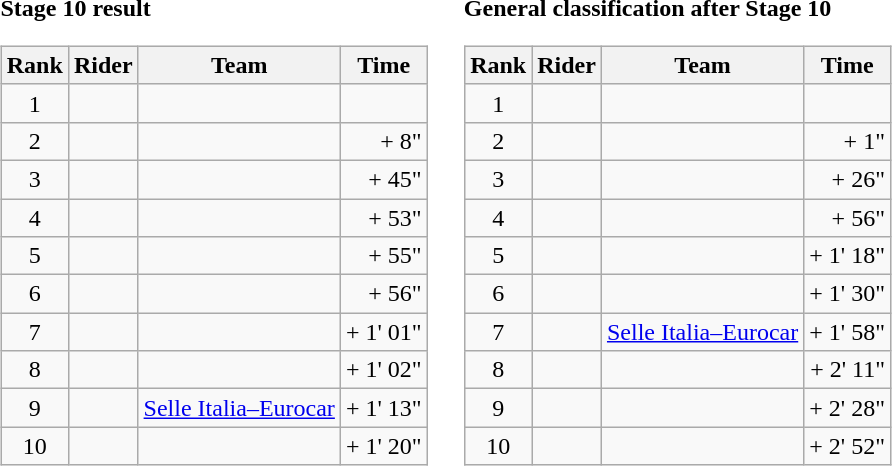<table>
<tr>
<td><strong>Stage 10 result</strong><br><table class="wikitable">
<tr>
<th scope="col">Rank</th>
<th scope="col">Rider</th>
<th scope="col">Team</th>
<th scope="col">Time</th>
</tr>
<tr>
<td style="text-align:center;">1</td>
<td></td>
<td></td>
<td style="text-align:right;"></td>
</tr>
<tr>
<td style="text-align:center;">2</td>
<td></td>
<td></td>
<td style="text-align:right;">+ 8"</td>
</tr>
<tr>
<td style="text-align:center;">3</td>
<td></td>
<td></td>
<td style="text-align:right;">+ 45"</td>
</tr>
<tr>
<td style="text-align:center;">4</td>
<td></td>
<td></td>
<td style="text-align:right;">+ 53"</td>
</tr>
<tr>
<td style="text-align:center;">5</td>
<td></td>
<td></td>
<td style="text-align:right;">+ 55"</td>
</tr>
<tr>
<td style="text-align:center;">6</td>
<td></td>
<td></td>
<td style="text-align:right;">+ 56"</td>
</tr>
<tr>
<td style="text-align:center;">7</td>
<td></td>
<td></td>
<td style="text-align:right;">+ 1' 01"</td>
</tr>
<tr>
<td style="text-align:center;">8</td>
<td></td>
<td></td>
<td style="text-align:right;">+ 1' 02"</td>
</tr>
<tr>
<td style="text-align:center;">9</td>
<td></td>
<td><a href='#'>Selle Italia–Eurocar</a></td>
<td style="text-align:right;">+ 1' 13"</td>
</tr>
<tr>
<td style="text-align:center;">10</td>
<td></td>
<td></td>
<td style="text-align:right;">+ 1' 20"</td>
</tr>
</table>
</td>
<td></td>
<td><strong>General classification after Stage 10</strong><br><table class="wikitable">
<tr>
<th scope="col">Rank</th>
<th scope="col">Rider</th>
<th scope="col">Team</th>
<th scope="col">Time</th>
</tr>
<tr>
<td style="text-align:center;">1</td>
<td></td>
<td></td>
<td style="text-align:right;"></td>
</tr>
<tr>
<td style="text-align:center;">2</td>
<td></td>
<td></td>
<td style="text-align:right;">+ 1"</td>
</tr>
<tr>
<td style="text-align:center;">3</td>
<td></td>
<td></td>
<td style="text-align:right;">+ 26"</td>
</tr>
<tr>
<td style="text-align:center;">4</td>
<td></td>
<td></td>
<td style="text-align:right;">+ 56"</td>
</tr>
<tr>
<td style="text-align:center;">5</td>
<td></td>
<td></td>
<td style="text-align:right;">+ 1' 18"</td>
</tr>
<tr>
<td style="text-align:center;">6</td>
<td></td>
<td></td>
<td style="text-align:right;">+ 1' 30"</td>
</tr>
<tr>
<td style="text-align:center;">7</td>
<td></td>
<td><a href='#'>Selle Italia–Eurocar</a></td>
<td style="text-align:right;">+ 1' 58"</td>
</tr>
<tr>
<td style="text-align:center;">8</td>
<td></td>
<td></td>
<td style="text-align:right;">+ 2' 11"</td>
</tr>
<tr>
<td style="text-align:center;">9</td>
<td></td>
<td></td>
<td style="text-align:right;">+ 2' 28"</td>
</tr>
<tr>
<td style="text-align:center;">10</td>
<td></td>
<td></td>
<td style="text-align:right;">+ 2' 52"</td>
</tr>
</table>
</td>
</tr>
</table>
